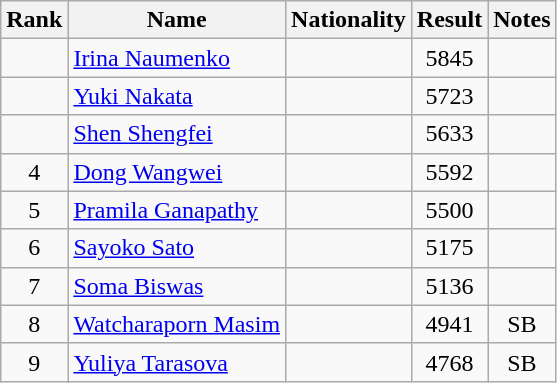<table class="wikitable sortable" style="text-align:center">
<tr>
<th>Rank</th>
<th>Name</th>
<th>Nationality</th>
<th>Result</th>
<th>Notes</th>
</tr>
<tr>
<td></td>
<td align=left><a href='#'>Irina Naumenko</a></td>
<td align=left></td>
<td>5845</td>
<td></td>
</tr>
<tr>
<td></td>
<td align=left><a href='#'>Yuki Nakata</a></td>
<td align=left></td>
<td>5723</td>
<td></td>
</tr>
<tr>
<td></td>
<td align=left><a href='#'>Shen Shengfei</a></td>
<td align=left></td>
<td>5633</td>
<td></td>
</tr>
<tr>
<td>4</td>
<td align=left><a href='#'>Dong Wangwei</a></td>
<td align=left></td>
<td>5592</td>
<td></td>
</tr>
<tr>
<td>5</td>
<td align=left><a href='#'>Pramila Ganapathy</a></td>
<td align=left></td>
<td>5500</td>
<td></td>
</tr>
<tr>
<td>6</td>
<td align=left><a href='#'>Sayoko Sato</a></td>
<td align=left></td>
<td>5175</td>
<td></td>
</tr>
<tr>
<td>7</td>
<td align=left><a href='#'>Soma Biswas</a></td>
<td align=left></td>
<td>5136</td>
<td></td>
</tr>
<tr>
<td>8</td>
<td align=left><a href='#'>Watcharaporn Masim</a></td>
<td align=left></td>
<td>4941</td>
<td>SB</td>
</tr>
<tr>
<td>9</td>
<td align=left><a href='#'>Yuliya Tarasova</a></td>
<td align=left></td>
<td>4768</td>
<td>SB</td>
</tr>
</table>
